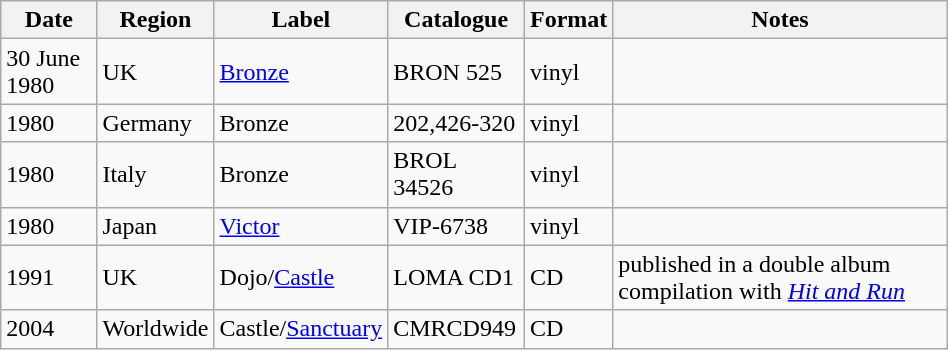<table class="wikitable" width="50%">
<tr>
<th>Date</th>
<th>Region</th>
<th>Label</th>
<th>Catalogue</th>
<th>Format</th>
<th>Notes</th>
</tr>
<tr>
<td>30 June 1980</td>
<td>UK</td>
<td><a href='#'>Bronze</a></td>
<td>BRON 525</td>
<td>vinyl</td>
<td></td>
</tr>
<tr>
<td>1980</td>
<td>Germany</td>
<td>Bronze</td>
<td>202,426-320</td>
<td>vinyl</td>
<td></td>
</tr>
<tr>
<td>1980</td>
<td>Italy</td>
<td>Bronze</td>
<td>BROL 34526</td>
<td>vinyl</td>
<td></td>
</tr>
<tr>
<td>1980</td>
<td>Japan</td>
<td><a href='#'>Victor</a></td>
<td>VIP-6738</td>
<td>vinyl</td>
<td></td>
</tr>
<tr>
<td>1991</td>
<td>UK</td>
<td>Dojo/<a href='#'>Castle</a></td>
<td>LOMA CD1</td>
<td>CD</td>
<td>published in a double album compilation with <em><a href='#'>Hit and Run</a></em></td>
</tr>
<tr>
<td>2004</td>
<td>Worldwide</td>
<td>Castle/<a href='#'>Sanctuary</a></td>
<td>CMRCD949</td>
<td>CD</td>
<td></td>
</tr>
</table>
